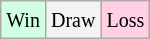<table class="wikitable">
<tr>
<td style="background-color: #d0ffe3;"><small>Win</small></td>
<td style="background-color: #f3f3f3;"><small>Draw</small></td>
<td style="background-color: #ffd0e3;"><small>Loss</small></td>
</tr>
</table>
